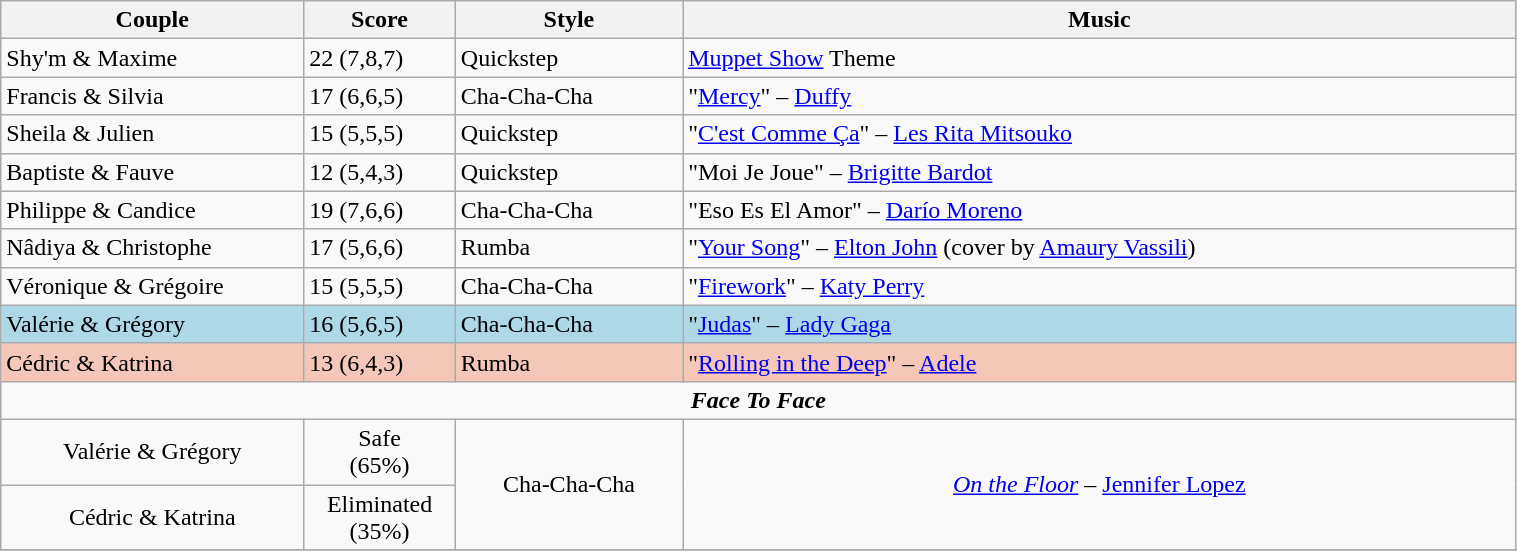<table class="wikitable" style="width:80%;">
<tr>
<th style="width:20%;">Couple</th>
<th style="width:10%;">Score</th>
<th style="width:15%;">Style</th>
<th style="width:60%;">Music</th>
</tr>
<tr>
<td>Shy'm & Maxime</td>
<td>22 (7,8,7)</td>
<td>Quickstep</td>
<td><a href='#'>Muppet Show</a> Theme</td>
</tr>
<tr>
<td>Francis & Silvia</td>
<td>17 (6,6,5)</td>
<td>Cha-Cha-Cha</td>
<td>"<a href='#'>Mercy</a>" – <a href='#'>Duffy</a></td>
</tr>
<tr>
<td>Sheila & Julien</td>
<td>15 (5,5,5)</td>
<td>Quickstep</td>
<td>"<a href='#'>C'est Comme Ça</a>" – <a href='#'>Les Rita Mitsouko</a></td>
</tr>
<tr>
<td>Baptiste & Fauve</td>
<td>12 (5,4,3)</td>
<td>Quickstep</td>
<td>"Moi Je Joue" – <a href='#'>Brigitte Bardot</a></td>
</tr>
<tr>
<td>Philippe & Candice</td>
<td>19 (7,6,6)</td>
<td>Cha-Cha-Cha</td>
<td>"Eso Es El Amor" – <a href='#'>Darío Moreno</a></td>
</tr>
<tr>
<td>Nâdiya & Christophe</td>
<td>17 (5,6,6)</td>
<td>Rumba</td>
<td>"<a href='#'>Your Song</a>" – <a href='#'>Elton John</a> (cover by <a href='#'>Amaury Vassili</a>)</td>
</tr>
<tr>
<td>Véronique & Grégoire</td>
<td>15 (5,5,5)</td>
<td>Cha-Cha-Cha</td>
<td>"<a href='#'>Firework</a>" – <a href='#'>Katy Perry</a></td>
</tr>
<tr style="background:lightblue;">
<td>Valérie & Grégory</td>
<td>16 (5,6,5)</td>
<td>Cha-Cha-Cha</td>
<td>"<a href='#'>Judas</a>" – <a href='#'>Lady Gaga</a></td>
</tr>
<tr style="background:#F4C7B8;">
<td>Cédric & Katrina</td>
<td>13 (6,4,3)</td>
<td>Rumba</td>
<td>"<a href='#'>Rolling in the Deep</a>" – <a href='#'>Adele</a></td>
</tr>
<tr>
<td colspan=4 style="text-align:center;"><strong><em>Face To Face</em></strong></td>
</tr>
<tr style="text-align:center;">
<td>Valérie & Grégory</td>
<td>Safe<br>(65%)</td>
<td rowspan=2>Cha-Cha-Cha</td>
<td rowspan=2><em><a href='#'>On the Floor</a></em> – <a href='#'>Jennifer Lopez</a></td>
</tr>
<tr style="text-align:center;">
<td>Cédric & Katrina</td>
<td>Eliminated<br>(35%)</td>
</tr>
<tr>
</tr>
</table>
